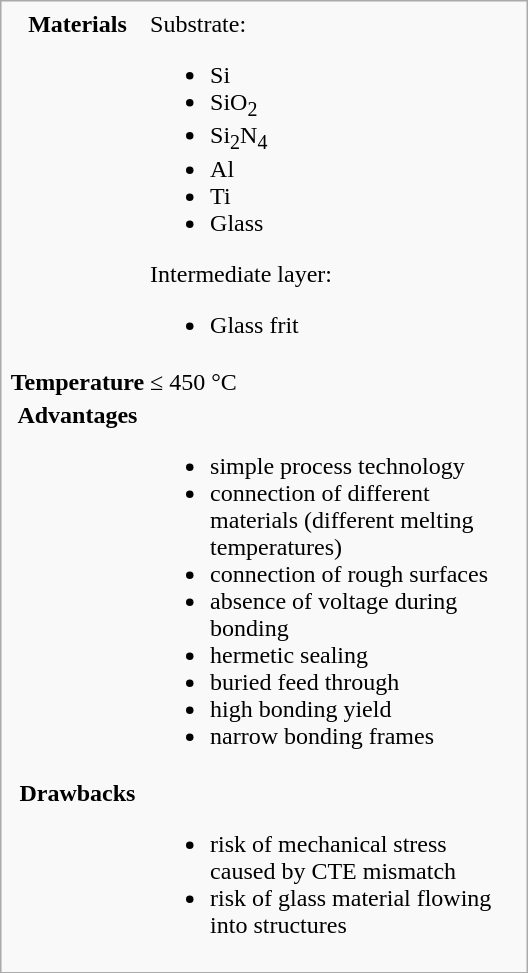<table class="infobox" style="width: 22em">
<tr>
<th>Materials</th>
<td>Substrate:<br><ul><li>Si</li><li>SiO<sub>2</sub></li><li>Si<sub>2</sub>N<sub>4</sub></li><li>Al</li><li>Ti</li><li>Glass</li></ul>Intermediate layer:<ul><li>Glass frit</li></ul></td>
</tr>
<tr>
<th>Temperature</th>
<td>≤ 450 °C</td>
</tr>
<tr>
<th>Advantages</th>
<td><br><ul><li>simple process technology</li><li>connection of different materials (different melting temperatures)</li><li>connection of rough surfaces</li><li>absence of voltage during bonding</li><li>hermetic sealing</li><li>buried feed through</li><li>high bonding yield</li><li>narrow bonding frames</li></ul></td>
</tr>
<tr>
<th>Drawbacks</th>
<td><br><ul><li>risk of mechanical stress caused by CTE mismatch</li><li>risk of glass material flowing into structures</li></ul></td>
</tr>
</table>
